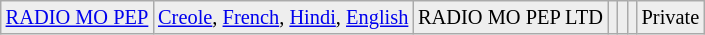<table class="wikitable" style="font-size:85%;">
<tr bgcolor=#EEEEEE>
<td><a href='#'>RADIO MO PEP</a></td>
<td><a href='#'>Creole</a>, <a href='#'>French</a>, <a href='#'>Hindi</a>, <a href='#'>English</a></td>
<td>RADIO MO PEP LTD</td>
<td></td>
<td></td>
<td></td>
<td>Private</td>
</tr>
</table>
